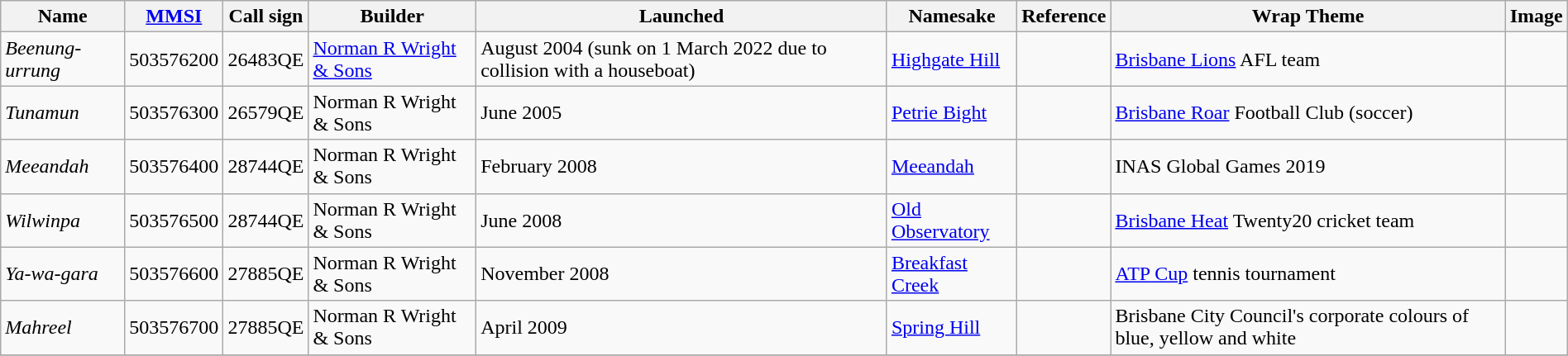<table class="wikitable sortable" style="width: 100%">
<tr>
<th>Name</th>
<th><a href='#'>MMSI</a></th>
<th>Call sign</th>
<th>Builder</th>
<th>Launched</th>
<th>Namesake</th>
<th>Reference</th>
<th>Wrap Theme</th>
<th>Image</th>
</tr>
<tr>
<td><em>Beenung-urrung</em></td>
<td>503576200</td>
<td>26483QE</td>
<td><a href='#'>Norman R Wright & Sons</a></td>
<td>August 2004 (sunk on 1 March 2022 due to collision with a houseboat)</td>
<td><a href='#'>Highgate Hill</a></td>
<td></td>
<td><a href='#'>Brisbane Lions</a> AFL team</td>
<td></td>
</tr>
<tr>
<td><em>Tunamun</em></td>
<td>503576300</td>
<td>26579QE</td>
<td>Norman R Wright & Sons</td>
<td>June 2005</td>
<td><a href='#'>Petrie Bight</a></td>
<td></td>
<td><a href='#'>Brisbane Roar</a> Football Club (soccer)</td>
<td></td>
</tr>
<tr>
<td><em>Meeandah</em></td>
<td>503576400</td>
<td>28744QE</td>
<td>Norman R Wright & Sons</td>
<td>February 2008</td>
<td><a href='#'>Meeandah</a></td>
<td></td>
<td>INAS Global Games 2019</td>
<td></td>
</tr>
<tr>
<td><em>Wilwinpa</em></td>
<td>503576500</td>
<td>28744QE</td>
<td>Norman R Wright & Sons</td>
<td>June 2008</td>
<td><a href='#'>Old Observatory</a></td>
<td></td>
<td><a href='#'>Brisbane Heat</a> Twenty20 cricket team</td>
<td></td>
</tr>
<tr>
<td><em>Ya-wa-gara</em></td>
<td>503576600</td>
<td>27885QE</td>
<td>Norman R Wright & Sons</td>
<td>November 2008</td>
<td><a href='#'>Breakfast Creek</a></td>
<td></td>
<td><a href='#'>ATP Cup</a> tennis tournament</td>
<td></td>
</tr>
<tr>
<td><em>Mahreel</em></td>
<td>503576700</td>
<td>27885QE</td>
<td>Norman R Wright & Sons</td>
<td>April 2009</td>
<td><a href='#'>Spring Hill</a></td>
<td></td>
<td>Brisbane City Council's corporate colours of blue, yellow and white</td>
<td></td>
</tr>
<tr>
</tr>
</table>
